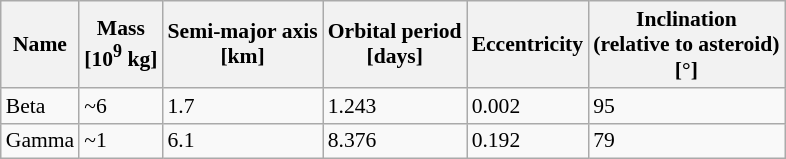<table class="wikitable" style="font-size: 0.9em;">
<tr>
<th>Name</th>
<th>Mass<br>[10<sup>9</sup> kg]</th>
<th>Semi-major axis<br>[km]</th>
<th>Orbital period<br>[days]</th>
<th>Eccentricity</th>
<th>Inclination<br>(relative to asteroid)<br>[°]</th>
</tr>
<tr>
<td>Beta</td>
<td>~6</td>
<td>1.7</td>
<td>1.243</td>
<td>0.002</td>
<td>95</td>
</tr>
<tr>
<td>Gamma</td>
<td>~1</td>
<td>6.1</td>
<td>8.376</td>
<td>0.192</td>
<td>79</td>
</tr>
</table>
